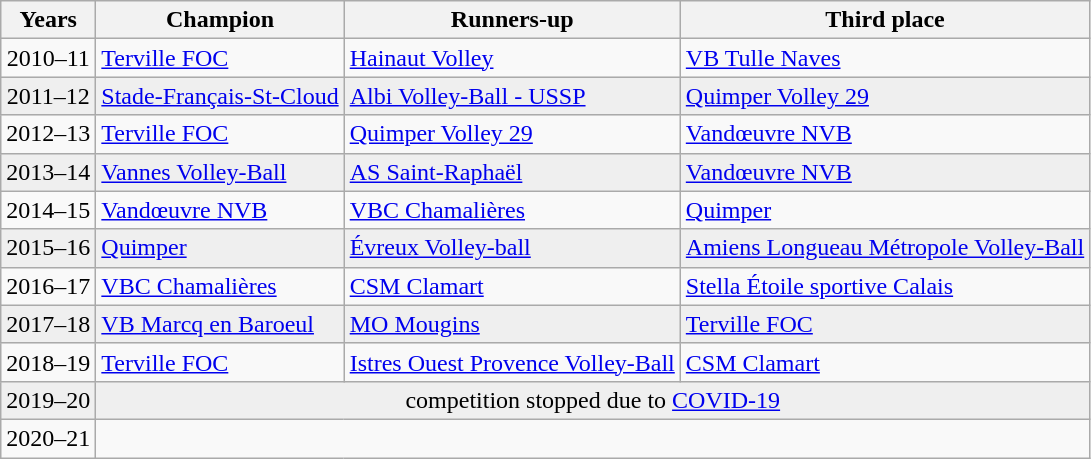<table class="wikitable">
<tr>
<th>Years</th>
<th>Champion</th>
<th>Runners-up</th>
<th>Third place</th>
</tr>
<tr>
<td align="center">2010–11</td>
<td><a href='#'>Terville FOC</a></td>
<td><a href='#'>Hainaut Volley</a></td>
<td><a href='#'>VB Tulle Naves</a></td>
</tr>
<tr style="background:#EFEFEF">
<td align="center">2011–12</td>
<td><a href='#'>Stade-Français-St-Cloud</a></td>
<td><a href='#'>Albi Volley-Ball - USSP</a></td>
<td><a href='#'>Quimper Volley 29</a></td>
</tr>
<tr>
<td align="center">2012–13</td>
<td><a href='#'>Terville FOC</a></td>
<td><a href='#'>Quimper Volley 29</a></td>
<td><a href='#'>Vandœuvre NVB</a></td>
</tr>
<tr style="background:#EFEFEF">
<td align="center">2013–14</td>
<td><a href='#'>Vannes Volley-Ball</a></td>
<td><a href='#'>AS Saint-Raphaël</a></td>
<td><a href='#'>Vandœuvre NVB</a></td>
</tr>
<tr>
<td align="center">2014–15</td>
<td><a href='#'>Vandœuvre NVB</a></td>
<td><a href='#'>VBC Chamalières</a></td>
<td><a href='#'>Quimper</a></td>
</tr>
<tr style="background:#EFEFEF">
<td align="center">2015–16</td>
<td><a href='#'>Quimper</a></td>
<td><a href='#'>Évreux Volley-ball</a></td>
<td><a href='#'>Amiens Longueau Métropole Volley-Ball</a></td>
</tr>
<tr>
<td align="center">2016–17</td>
<td><a href='#'>VBC Chamalières</a></td>
<td><a href='#'>CSM Clamart</a></td>
<td><a href='#'>Stella Étoile sportive Calais</a></td>
</tr>
<tr style="background:#EFEFEF">
<td align="center">2017–18</td>
<td><a href='#'>VB Marcq en Baroeul</a></td>
<td><a href='#'>MO Mougins</a></td>
<td><a href='#'>Terville FOC</a></td>
</tr>
<tr>
<td align="center">2018–19</td>
<td><a href='#'>Terville FOC</a></td>
<td><a href='#'>Istres Ouest Provence Volley-Ball</a></td>
<td><a href='#'>CSM Clamart</a></td>
</tr>
<tr style="background:#EFEFEF">
<td align="center">2019–20</td>
<td align="center" colspan=3>competition stopped due to <a href='#'>COVID-19</a></td>
</tr>
<tr>
<td align="center">2020–21</td>
<td align="center" colspan=3></td>
</tr>
</table>
